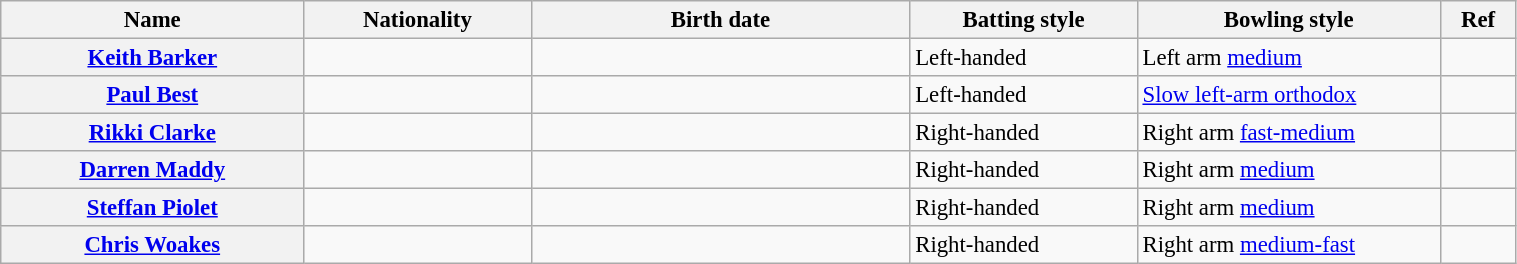<table class="wikitable plainrowheaders" style="font-size:95%; width:80%;">
<tr>
<th scope="col" width="20%">Name</th>
<th scope="col" width="15%">Nationality</th>
<th scope="col" width="25%">Birth date</th>
<th scope="col" width="15%">Batting style</th>
<th scope="col" width="20%">Bowling style</th>
<th scope="col" width="5%">Ref</th>
</tr>
<tr>
<th scope="row"><a href='#'>Keith Barker</a></th>
<td></td>
<td></td>
<td>Left-handed</td>
<td>Left arm <a href='#'>medium</a></td>
<td></td>
</tr>
<tr>
<th scope="row"><a href='#'>Paul Best</a></th>
<td></td>
<td></td>
<td>Left-handed</td>
<td><a href='#'>Slow left-arm orthodox</a></td>
<td></td>
</tr>
<tr>
<th scope="row"><a href='#'>Rikki Clarke</a></th>
<td></td>
<td></td>
<td>Right-handed</td>
<td>Right arm <a href='#'>fast-medium</a></td>
<td></td>
</tr>
<tr>
<th scope="row"><a href='#'>Darren Maddy</a></th>
<td></td>
<td></td>
<td>Right-handed</td>
<td>Right arm <a href='#'>medium</a></td>
<td></td>
</tr>
<tr>
<th scope="row"><a href='#'>Steffan Piolet</a></th>
<td></td>
<td></td>
<td>Right-handed</td>
<td>Right arm <a href='#'>medium</a></td>
<td></td>
</tr>
<tr>
<th scope="row"><a href='#'>Chris Woakes</a></th>
<td></td>
<td></td>
<td>Right-handed</td>
<td>Right arm <a href='#'>medium-fast</a></td>
<td></td>
</tr>
</table>
